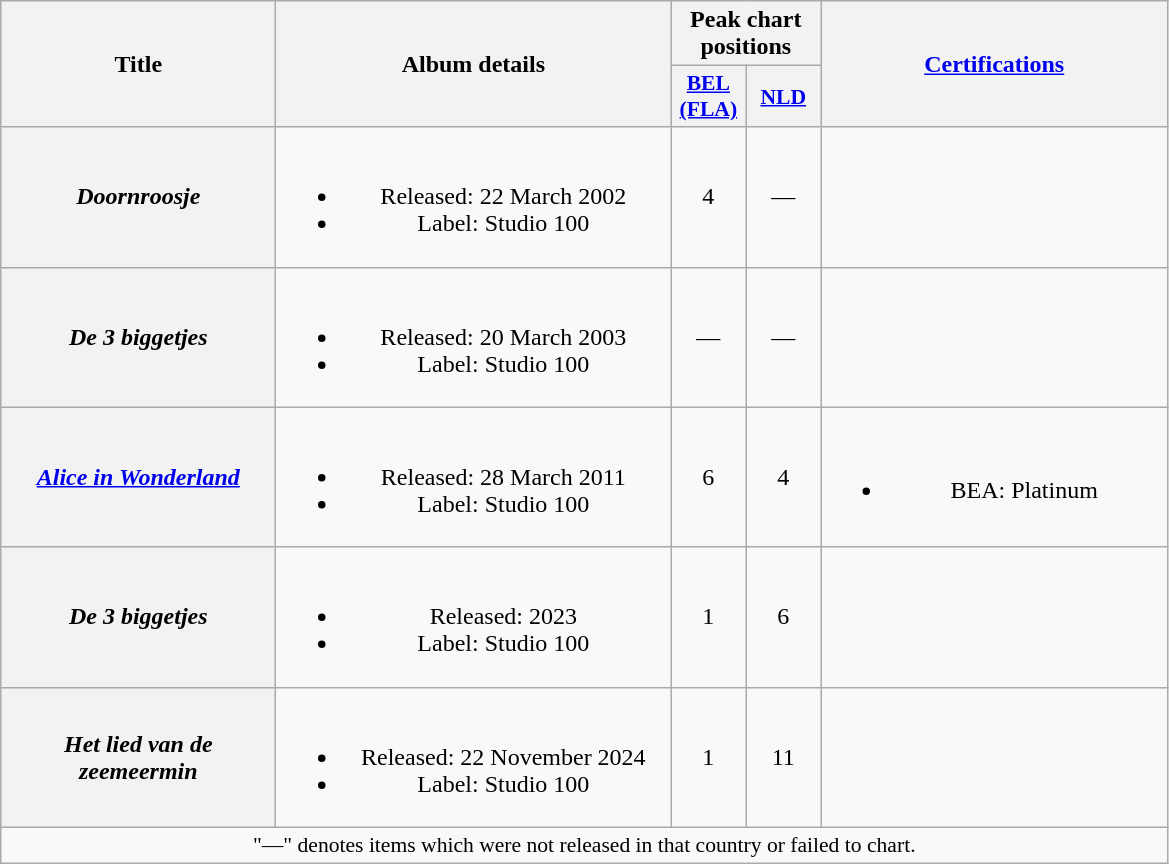<table class="wikitable plainrowheaders" style="text-align:center;" border="1">
<tr>
<th scope="col" rowspan="2" style="width:11em;">Title</th>
<th scope="col" rowspan="2" style="width:16em;">Album details</th>
<th scope="col" colspan="2">Peak chart positions</th>
<th scope="col" rowspan="2" style="width:14em;"><a href='#'>Certifications</a></th>
</tr>
<tr>
<th scope="col" style="width:3em;font-size:90%;"><a href='#'>BEL<br>(FLA)</a><br></th>
<th scope="col" style="width:3em;font-size:90%;"><a href='#'>NLD</a><br></th>
</tr>
<tr>
<th scope="row"><em>Doornroosje</em></th>
<td><br><ul><li>Released: 22 March 2002</li><li>Label: Studio 100</li></ul></td>
<td>4</td>
<td>—</td>
<td></td>
</tr>
<tr>
<th scope="row"><em>De 3 biggetjes</em></th>
<td><br><ul><li>Released: 20 March 2003</li><li>Label: Studio 100</li></ul></td>
<td>—</td>
<td>—</td>
<td></td>
</tr>
<tr>
<th scope="row"><em><a href='#'>Alice in Wonderland</a></em></th>
<td><br><ul><li>Released: 28 March 2011</li><li>Label: Studio 100</li></ul></td>
<td>6</td>
<td>4</td>
<td><br><ul><li>BEA: Platinum</li></ul></td>
</tr>
<tr>
<th scope="row"><em>De 3 biggetjes</em></th>
<td><br><ul><li>Released: 2023</li><li>Label: Studio 100</li></ul></td>
<td>1</td>
<td>6</td>
<td></td>
</tr>
<tr>
<th scope="row"><em>Het lied van de zeemeermin</em></th>
<td><br><ul><li>Released: 22 November 2024</li><li>Label: Studio 100</li></ul></td>
<td>1</td>
<td>11</td>
<td></td>
</tr>
<tr>
<td colspan="5" align="center" style="font-size:90%;">"—" denotes items which were not released in that country or failed to chart.</td>
</tr>
</table>
